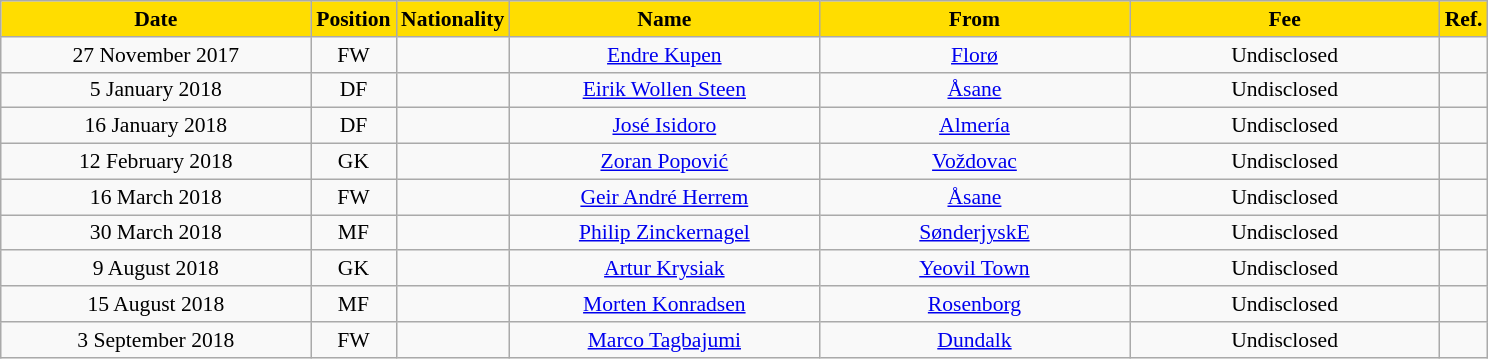<table class="wikitable"  style="text-align:center; font-size:90%; ">
<tr>
<th style="background:#FFDD00; color:black; width:200px;">Date</th>
<th style="background:#FFDD00; color:black; width:50px;">Position</th>
<th style="background:#FFDD00; color:black; width:50px;">Nationality</th>
<th style="background:#FFDD00; color:black; width:200px;">Name</th>
<th style="background:#FFDD00; color:black; width:200px;">From</th>
<th style="background:#FFDD00; color:black; width:200px;">Fee</th>
<th style="background:#FFDD00; color:black; width:25px;">Ref.</th>
</tr>
<tr>
<td>27 November 2017</td>
<td>FW</td>
<td></td>
<td><a href='#'>Endre Kupen</a></td>
<td><a href='#'>Florø</a></td>
<td>Undisclosed</td>
<td></td>
</tr>
<tr>
<td>5 January 2018</td>
<td>DF</td>
<td></td>
<td><a href='#'>Eirik Wollen Steen</a></td>
<td><a href='#'>Åsane</a></td>
<td>Undisclosed</td>
<td></td>
</tr>
<tr>
<td>16 January 2018</td>
<td>DF</td>
<td></td>
<td><a href='#'>José Isidoro</a></td>
<td><a href='#'>Almería</a></td>
<td>Undisclosed</td>
<td></td>
</tr>
<tr>
<td>12 February 2018</td>
<td>GK</td>
<td></td>
<td><a href='#'>Zoran Popović</a></td>
<td><a href='#'>Voždovac</a></td>
<td>Undisclosed</td>
<td></td>
</tr>
<tr>
<td>16 March 2018</td>
<td>FW</td>
<td></td>
<td><a href='#'>Geir André Herrem</a></td>
<td><a href='#'>Åsane</a></td>
<td>Undisclosed</td>
<td></td>
</tr>
<tr>
<td>30 March 2018</td>
<td>MF</td>
<td></td>
<td><a href='#'>Philip Zinckernagel</a></td>
<td><a href='#'>SønderjyskE</a></td>
<td>Undisclosed</td>
<td></td>
</tr>
<tr>
<td>9 August 2018</td>
<td>GK</td>
<td></td>
<td><a href='#'>Artur Krysiak</a></td>
<td><a href='#'>Yeovil Town</a></td>
<td>Undisclosed</td>
<td></td>
</tr>
<tr>
<td>15 August 2018</td>
<td>MF</td>
<td></td>
<td><a href='#'>Morten Konradsen</a></td>
<td><a href='#'>Rosenborg</a></td>
<td>Undisclosed</td>
<td></td>
</tr>
<tr>
<td>3 September 2018</td>
<td>FW</td>
<td></td>
<td><a href='#'>Marco Tagbajumi</a></td>
<td><a href='#'>Dundalk</a></td>
<td>Undisclosed</td>
<td></td>
</tr>
</table>
